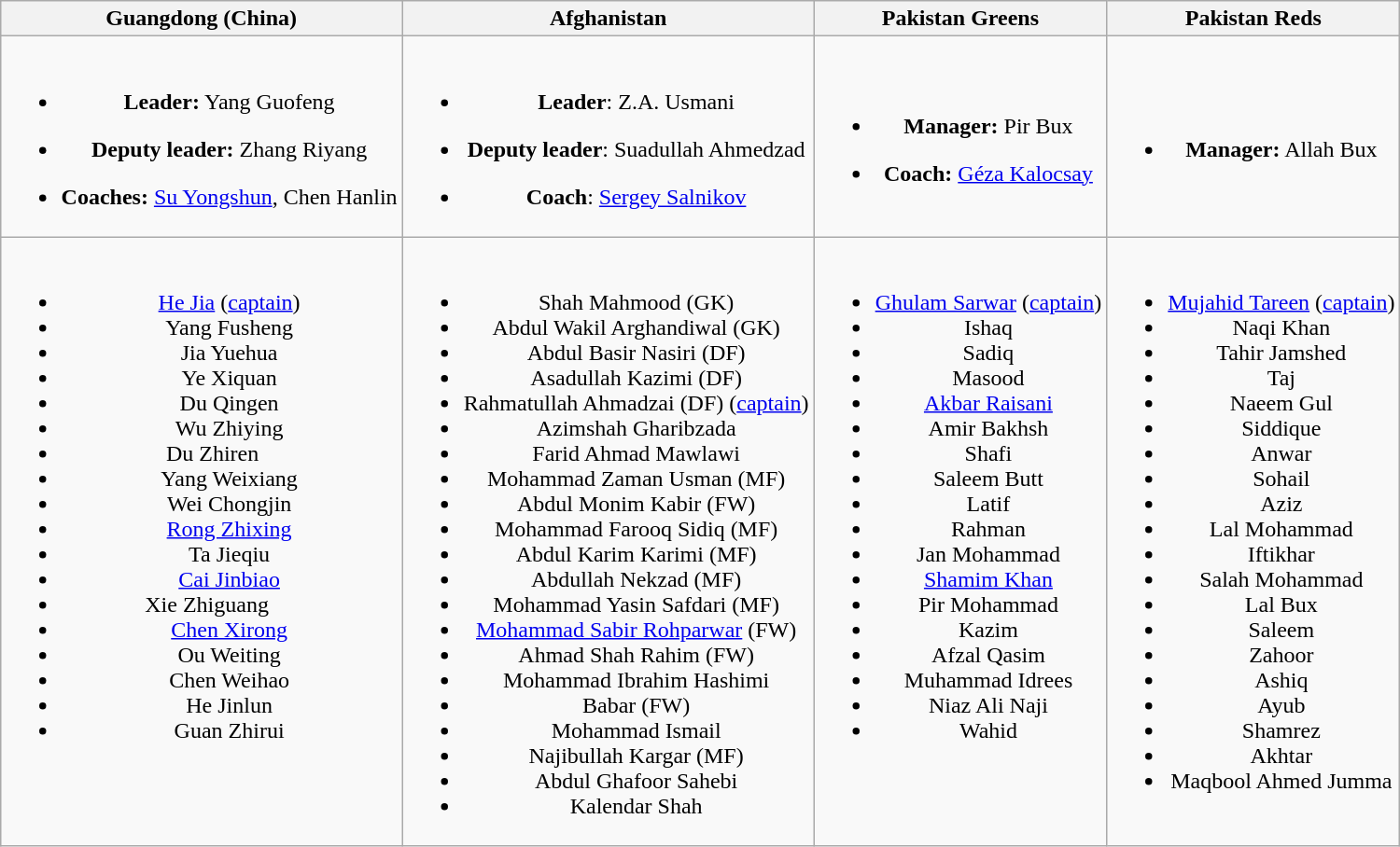<table class="wikitable" style="text-align:center; margin:auto">
<tr>
<th colspan>Guangdong (China)</th>
<th colspan="">Afghanistan</th>
<th colspan="">Pakistan Greens</th>
<th>Pakistan Reds</th>
</tr>
<tr>
<td><br><ul><li><strong>Leader:</strong> Yang Guofeng</li></ul><ul><li><strong>Deputy leader:</strong> Zhang Riyang</li></ul><ul><li><strong>Coaches:</strong> <a href='#'>Su Yongshun</a>, Chen Hanlin</li></ul></td>
<td><br><ul><li><strong>Leader</strong>: Z.A. Usmani</li></ul><ul><li><strong>Deputy leader</strong>: Suadullah Ahmedzad</li></ul><ul><li><strong>Coach</strong>: <a href='#'>Sergey Salnikov</a></li></ul></td>
<td><br><ul><li><strong>Manager:</strong> Pir Bux</li></ul><ul><li><strong>Coach:</strong> <a href='#'>Géza Kalocsay</a></li></ul></td>
<td><br><ul><li><strong>Manager:</strong> Allah Bux</li></ul></td>
</tr>
<tr style="vertical-align:top">
<td><br><ul><li><a href='#'>He Jia</a> (<a href='#'>captain</a>)</li><li>Yang Fusheng</li><li>Jia Yuehua</li><li>Ye Xiquan</li><li>Du Qingen</li><li>Wu Zhiying</li><li>Du Zhiren      </li><li>Yang Weixiang</li><li>Wei Chongjin</li><li><a href='#'>Rong Zhixing</a></li><li>Ta Jieqiu</li><li><a href='#'>Cai Jinbiao</a></li><li>Xie Zhiguang        </li><li><a href='#'>Chen Xirong</a></li><li>Ou Weiting</li><li>Chen Weihao</li><li>He Jinlun</li><li>Guan Zhirui</li></ul></td>
<td><br><ul><li>Shah Mahmood (GK)</li><li>Abdul Wakil Arghandiwal (GK)</li><li>Abdul Basir Nasiri (DF)</li><li>Asadullah Kazimi (DF)</li><li>Rahmatullah Ahmadzai (DF) (<a href='#'>captain</a>)</li><li>Azimshah Gharibzada</li><li>Farid Ahmad Mawlawi</li><li>Mohammad Zaman Usman (MF)</li><li>Abdul Monim Kabir (FW)</li><li>Mohammad Farooq Sidiq (MF)</li><li>Abdul Karim Karimi (MF)</li><li>Abdullah Nekzad (MF)</li><li>Mohammad Yasin Safdari (MF)</li><li><a href='#'>Mohammad Sabir Rohparwar</a> (FW)</li><li>Ahmad Shah Rahim (FW)</li><li>Mohammad Ibrahim Hashimi</li><li>Babar (FW)</li><li>Mohammad Ismail</li><li>Najibullah Kargar (MF)</li><li>Abdul Ghafoor Sahebi</li><li>Kalendar Shah</li></ul></td>
<td><br><ul><li><a href='#'>Ghulam Sarwar</a> (<a href='#'>captain</a>)</li><li>Ishaq</li><li>Sadiq</li><li>Masood</li><li><a href='#'>Akbar Raisani</a></li><li>Amir Bakhsh</li><li>Shafi</li><li>Saleem Butt</li><li>Latif</li><li>Rahman</li><li>Jan Mohammad</li><li><a href='#'>Shamim Khan</a></li><li>Pir Mohammad</li><li>Kazim</li><li>Afzal Qasim</li><li>Muhammad Idrees</li><li>Niaz Ali Naji</li><li>Wahid</li></ul></td>
<td><br><ul><li><a href='#'>Mujahid Tareen</a> (<a href='#'>captain</a>)</li><li>Naqi Khan</li><li>Tahir Jamshed</li><li>Taj</li><li>Naeem Gul</li><li>Siddique</li><li>Anwar</li><li>Sohail</li><li>Aziz</li><li>Lal Mohammad</li><li>Iftikhar</li><li>Salah Mohammad</li><li>Lal Bux</li><li>Saleem</li><li>Zahoor</li><li>Ashiq</li><li>Ayub</li><li>Shamrez</li><li>Akhtar</li><li>Maqbool Ahmed Jumma</li></ul></td>
</tr>
</table>
